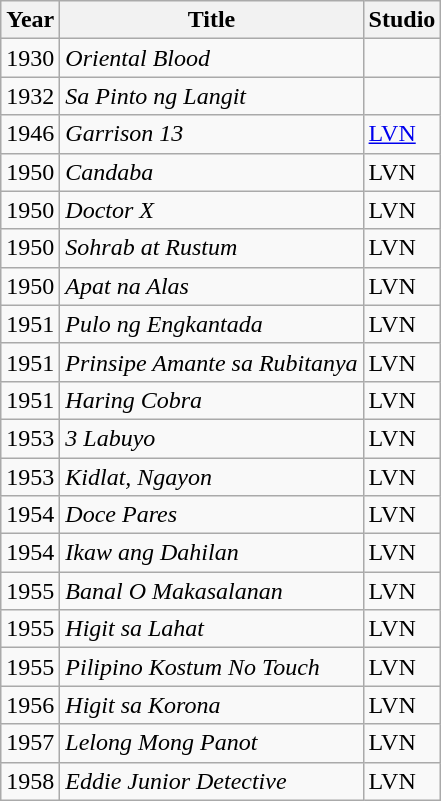<table class="wikitable">
<tr>
<th>Year</th>
<th>Title</th>
<th>Studio</th>
</tr>
<tr>
<td>1930</td>
<td><em>Oriental Blood</em></td>
<td></td>
</tr>
<tr>
<td>1932</td>
<td><em>Sa Pinto ng Langit</em></td>
<td></td>
</tr>
<tr>
<td>1946</td>
<td><em>Garrison 13</em></td>
<td><a href='#'>LVN</a></td>
</tr>
<tr>
<td>1950</td>
<td><em>Candaba</em></td>
<td>LVN</td>
</tr>
<tr>
<td>1950</td>
<td><em>Doctor X</em></td>
<td>LVN</td>
</tr>
<tr>
<td>1950</td>
<td><em>Sohrab at Rustum</em></td>
<td>LVN</td>
</tr>
<tr>
<td>1950</td>
<td><em>Apat na Alas</em></td>
<td>LVN</td>
</tr>
<tr>
<td>1951</td>
<td><em>Pulo ng Engkantada</em></td>
<td>LVN</td>
</tr>
<tr>
<td>1951</td>
<td><em>Prinsipe Amante sa Rubitanya</em></td>
<td>LVN</td>
</tr>
<tr>
<td>1951</td>
<td><em>Haring Cobra</em></td>
<td>LVN</td>
</tr>
<tr>
<td>1953</td>
<td><em>3 Labuyo</em></td>
<td>LVN</td>
</tr>
<tr>
<td>1953</td>
<td><em>Kidlat, Ngayon</em></td>
<td>LVN</td>
</tr>
<tr>
<td>1954</td>
<td><em>Doce Pares</em></td>
<td>LVN</td>
</tr>
<tr>
<td>1954</td>
<td><em>Ikaw ang Dahilan</em></td>
<td>LVN</td>
</tr>
<tr>
<td>1955</td>
<td><em>Banal O Makasalanan</em></td>
<td>LVN</td>
</tr>
<tr>
<td>1955</td>
<td><em>Higit sa Lahat</em></td>
<td>LVN</td>
</tr>
<tr>
<td>1955</td>
<td><em>Pilipino Kostum No Touch</em></td>
<td>LVN</td>
</tr>
<tr>
<td>1956</td>
<td><em>Higit sa Korona</em></td>
<td>LVN</td>
</tr>
<tr>
<td>1957</td>
<td><em>Lelong Mong Panot</em></td>
<td>LVN</td>
</tr>
<tr>
<td>1958</td>
<td><em>Eddie Junior Detective</em></td>
<td>LVN</td>
</tr>
</table>
